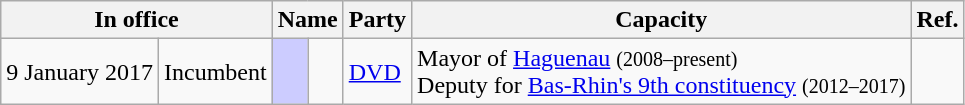<table class="wikitable">
<tr>
<th colspan="2">In office</th>
<th colspan="2">Name</th>
<th>Party</th>
<th>Capacity</th>
<th>Ref.</th>
</tr>
<tr>
<td>9 January 2017</td>
<td>Incumbent</td>
<td bgcolor="#ccccff"></td>
<td></td>
<td><a href='#'>DVD</a></td>
<td>Mayor of <a href='#'>Haguenau</a> <small>(2008–present)</small><br>Deputy for <a href='#'>Bas-Rhin's 9th constituency</a> <small>(2012–2017)</small></td>
<td></td>
</tr>
</table>
